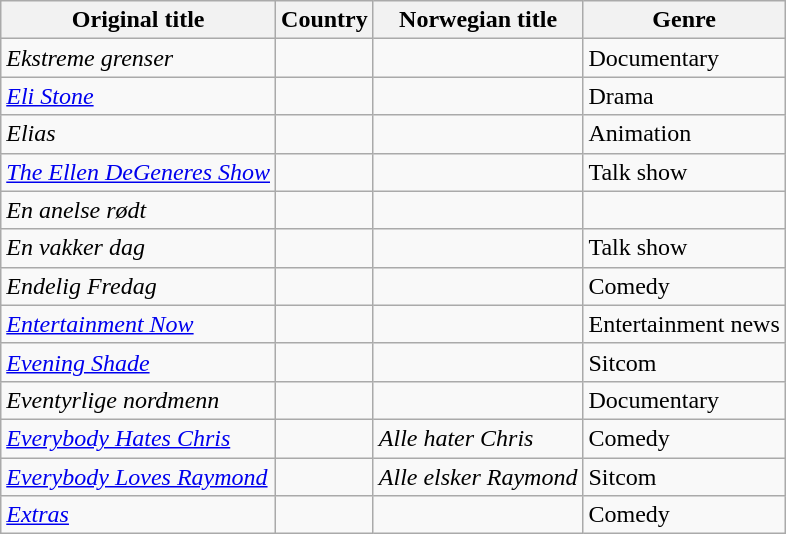<table class="wikitable sortable">
<tr>
<th>Original title</th>
<th>Country</th>
<th>Norwegian title</th>
<th>Genre</th>
</tr>
<tr>
<td><em>Ekstreme grenser</em></td>
<td></td>
<td></td>
<td>Documentary</td>
</tr>
<tr>
<td><em><a href='#'>Eli Stone</a></em></td>
<td></td>
<td></td>
<td>Drama</td>
</tr>
<tr>
<td><em>Elias</em></td>
<td></td>
<td></td>
<td>Animation</td>
</tr>
<tr>
<td><em><a href='#'>The Ellen DeGeneres Show</a></em></td>
<td></td>
<td></td>
<td>Talk show</td>
</tr>
<tr>
<td><em>En anelse rødt</em></td>
<td></td>
<td></td>
<td></td>
</tr>
<tr>
<td><em>En vakker dag</em></td>
<td></td>
<td></td>
<td>Talk show</td>
</tr>
<tr>
<td><em>Endelig Fredag</em></td>
<td></td>
<td></td>
<td>Comedy</td>
</tr>
<tr>
<td><em><a href='#'>Entertainment Now</a></em></td>
<td></td>
<td></td>
<td>Entertainment news</td>
</tr>
<tr>
<td><em><a href='#'>Evening Shade</a></em></td>
<td></td>
<td></td>
<td>Sitcom</td>
</tr>
<tr>
<td><em>Eventyrlige nordmenn</em></td>
<td></td>
<td></td>
<td>Documentary</td>
</tr>
<tr>
<td><em><a href='#'>Everybody Hates Chris</a></em></td>
<td></td>
<td><em>Alle hater Chris</em></td>
<td>Comedy</td>
</tr>
<tr>
<td><em><a href='#'>Everybody Loves Raymond</a></em></td>
<td></td>
<td><em>Alle elsker Raymond</em></td>
<td>Sitcom</td>
</tr>
<tr>
<td><em><a href='#'>Extras</a></em></td>
<td></td>
<td></td>
<td>Comedy</td>
</tr>
</table>
